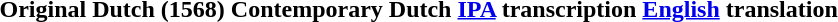<table>
<tr>
<th>Original Dutch (1568)<br></th>
<th>Contemporary Dutch<br></th>
<th><a href='#'>IPA</a> transcription</th>
<th><a href='#'>English</a> translation<br></th>
</tr>
<tr style="valign:top;white-space:nowrap;text-align:center;font-size:90%;">
<td></td>
<td></td>
<td></td>
<td></td>
</tr>
</table>
